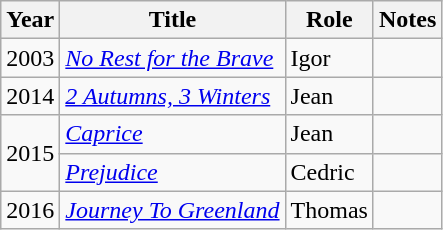<table class="wikitable sortable">
<tr>
<th>Year</th>
<th>Title</th>
<th>Role</th>
<th class="unsortable">Notes</th>
</tr>
<tr>
<td>2003</td>
<td><em><a href='#'>No Rest for the Brave</a></em></td>
<td>Igor</td>
<td></td>
</tr>
<tr>
<td>2014</td>
<td><em><a href='#'>2 Autumns, 3 Winters</a></em></td>
<td>Jean</td>
<td></td>
</tr>
<tr>
<td rowspan=2>2015</td>
<td><em><a href='#'>Caprice</a></em></td>
<td>Jean</td>
<td></td>
</tr>
<tr>
<td><em><a href='#'>Prejudice</a></em></td>
<td>Cedric</td>
<td></td>
</tr>
<tr>
<td>2016</td>
<td><em><a href='#'>Journey To Greenland</a></em></td>
<td>Thomas</td>
<td></td>
</tr>
</table>
